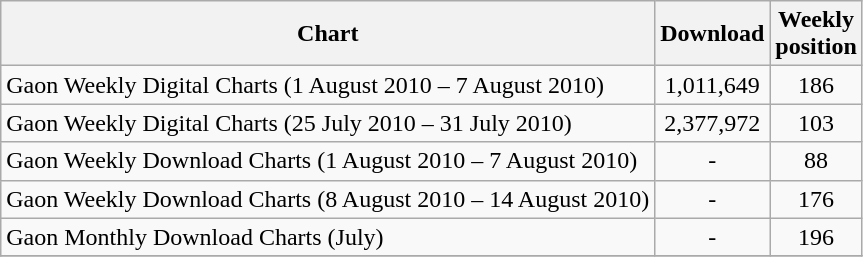<table class="wikitable sortable">
<tr>
<th>Chart</th>
<th>Download</th>
<th>Weekly<br>position</th>
</tr>
<tr>
<td>Gaon Weekly Digital Charts (1 August 2010 – 7 August 2010)</td>
<td align="center">1,011,649</td>
<td align="center">186</td>
</tr>
<tr>
<td>Gaon Weekly Digital Charts (25 July 2010 – 31 July 2010)</td>
<td align="center">2,377,972</td>
<td align="center">103</td>
</tr>
<tr>
<td>Gaon Weekly Download Charts (1 August 2010 – 7 August 2010)</td>
<td align="center">-</td>
<td align="center">88</td>
</tr>
<tr>
<td>Gaon Weekly Download Charts (8 August 2010 – 14 August 2010)</td>
<td align="center">-</td>
<td align="center">176</td>
</tr>
<tr>
<td>Gaon Monthly Download Charts (July)</td>
<td align="center">-</td>
<td align="center">196</td>
</tr>
<tr>
</tr>
</table>
